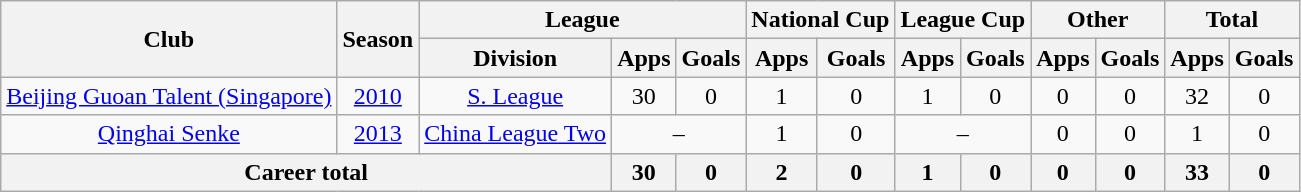<table class="wikitable" style="text-align: center">
<tr>
<th rowspan="2">Club</th>
<th rowspan="2">Season</th>
<th colspan="3">League</th>
<th colspan="2">National Cup</th>
<th colspan="2">League Cup</th>
<th colspan="2">Other</th>
<th colspan="2">Total</th>
</tr>
<tr>
<th>Division</th>
<th>Apps</th>
<th>Goals</th>
<th>Apps</th>
<th>Goals</th>
<th>Apps</th>
<th>Goals</th>
<th>Apps</th>
<th>Goals</th>
<th>Apps</th>
<th>Goals</th>
</tr>
<tr>
<td><a href='#'>Beijing Guoan Talent (Singapore)</a></td>
<td><a href='#'>2010</a></td>
<td><a href='#'>S. League</a></td>
<td>30</td>
<td>0</td>
<td>1</td>
<td>0</td>
<td>1</td>
<td>0</td>
<td>0</td>
<td>0</td>
<td>32</td>
<td>0</td>
</tr>
<tr>
<td><a href='#'>Qinghai Senke</a></td>
<td><a href='#'>2013</a></td>
<td><a href='#'>China League Two</a></td>
<td colspan="2">–</td>
<td>1</td>
<td>0</td>
<td colspan="2">–</td>
<td>0</td>
<td>0</td>
<td>1</td>
<td>0</td>
</tr>
<tr>
<th colspan=3>Career total</th>
<th>30</th>
<th>0</th>
<th>2</th>
<th>0</th>
<th>1</th>
<th>0</th>
<th>0</th>
<th>0</th>
<th>33</th>
<th>0</th>
</tr>
</table>
